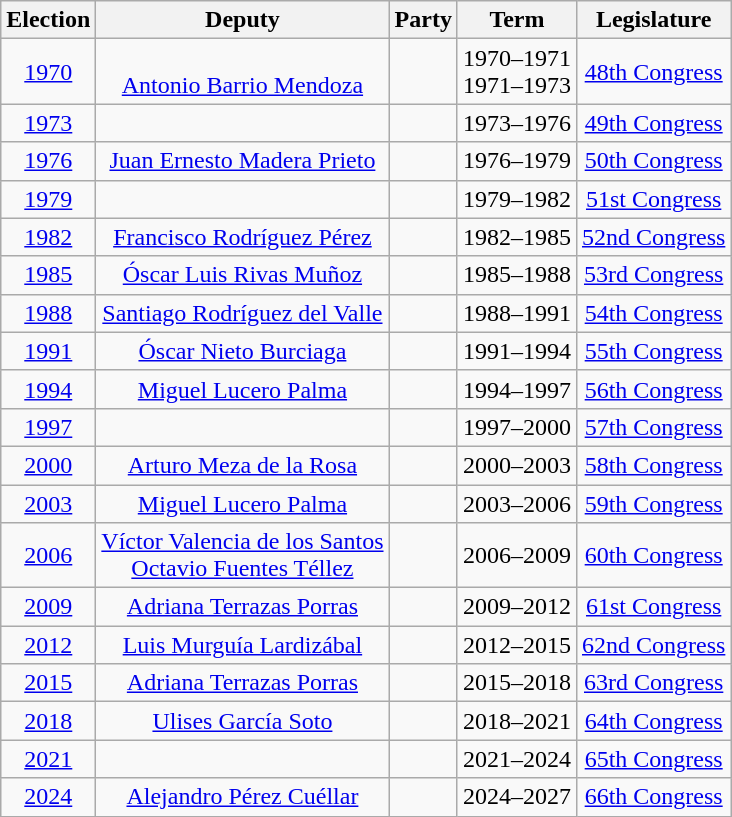<table class="wikitable sortable" style="text-align: center">
<tr>
<th>Election</th>
<th class="unsortable">Deputy</th>
<th class="unsortable">Party</th>
<th class="unsortable">Term</th>
<th class="unsortable">Legislature</th>
</tr>
<tr>
<td><a href='#'>1970</a></td>
<td><br><a href='#'>Antonio Barrio Mendoza</a></td>
<td></td>
<td>1970–1971<br>1971–1973</td>
<td><a href='#'>48th Congress</a></td>
</tr>
<tr>
<td><a href='#'>1973</a></td>
<td></td>
<td></td>
<td>1973–1976</td>
<td><a href='#'>49th Congress</a></td>
</tr>
<tr>
<td><a href='#'>1976</a></td>
<td><a href='#'>Juan Ernesto Madera Prieto</a></td>
<td></td>
<td>1976–1979</td>
<td><a href='#'>50th Congress</a></td>
</tr>
<tr>
<td><a href='#'>1979</a></td>
<td></td>
<td></td>
<td>1979–1982</td>
<td><a href='#'>51st Congress</a></td>
</tr>
<tr>
<td><a href='#'>1982</a></td>
<td><a href='#'>Francisco Rodríguez Pérez</a></td>
<td></td>
<td>1982–1985</td>
<td><a href='#'>52nd Congress</a></td>
</tr>
<tr>
<td><a href='#'>1985</a></td>
<td><a href='#'>Óscar Luis Rivas Muñoz</a></td>
<td></td>
<td>1985–1988</td>
<td><a href='#'>53rd Congress</a></td>
</tr>
<tr>
<td><a href='#'>1988</a></td>
<td><a href='#'>Santiago Rodríguez del Valle</a></td>
<td></td>
<td>1988–1991</td>
<td><a href='#'>54th Congress</a></td>
</tr>
<tr>
<td><a href='#'>1991</a></td>
<td><a href='#'>Óscar Nieto Burciaga</a></td>
<td></td>
<td>1991–1994</td>
<td><a href='#'>55th Congress</a></td>
</tr>
<tr>
<td><a href='#'>1994</a></td>
<td><a href='#'>Miguel Lucero Palma</a></td>
<td></td>
<td>1994–1997</td>
<td><a href='#'>56th Congress</a></td>
</tr>
<tr>
<td><a href='#'>1997</a></td>
<td></td>
<td></td>
<td>1997–2000</td>
<td><a href='#'>57th Congress</a></td>
</tr>
<tr>
<td><a href='#'>2000</a></td>
<td><a href='#'>Arturo Meza de la Rosa</a></td>
<td></td>
<td>2000–2003</td>
<td><a href='#'>58th Congress</a></td>
</tr>
<tr>
<td><a href='#'>2003</a></td>
<td><a href='#'>Miguel Lucero Palma</a></td>
<td></td>
<td>2003–2006</td>
<td><a href='#'>59th Congress</a></td>
</tr>
<tr>
<td><a href='#'>2006</a></td>
<td><a href='#'>Víctor Valencia de los Santos</a><br><a href='#'>Octavio Fuentes Téllez</a></td>
<td></td>
<td>2006–2009</td>
<td><a href='#'>60th Congress</a></td>
</tr>
<tr>
<td><a href='#'>2009</a></td>
<td><a href='#'>Adriana Terrazas Porras</a></td>
<td></td>
<td>2009–2012</td>
<td><a href='#'>61st Congress</a></td>
</tr>
<tr>
<td><a href='#'>2012</a></td>
<td><a href='#'>Luis Murguía Lardizábal</a></td>
<td></td>
<td>2012–2015</td>
<td><a href='#'>62nd Congress</a></td>
</tr>
<tr>
<td><a href='#'>2015</a></td>
<td><a href='#'>Adriana Terrazas Porras</a></td>
<td></td>
<td>2015–2018</td>
<td><a href='#'>63rd Congress</a></td>
</tr>
<tr>
<td><a href='#'>2018</a></td>
<td><a href='#'>Ulises García Soto</a></td>
<td></td>
<td>2018–2021</td>
<td><a href='#'>64th Congress</a></td>
</tr>
<tr>
<td><a href='#'>2021</a></td>
<td></td>
<td></td>
<td>2021–2024</td>
<td><a href='#'>65th Congress</a></td>
</tr>
<tr>
<td><a href='#'>2024</a></td>
<td><a href='#'>Alejandro Pérez Cuéllar</a></td>
<td></td>
<td>2024–2027</td>
<td><a href='#'>66th Congress</a></td>
</tr>
</table>
